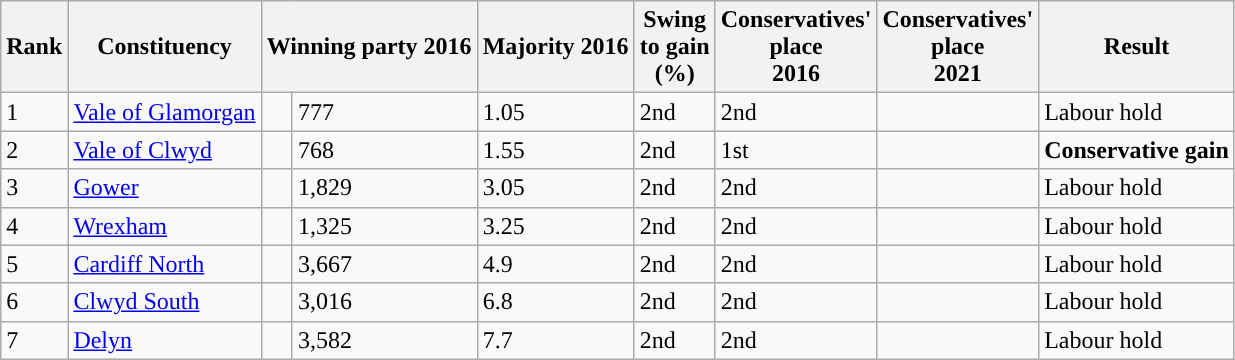<table class="wikitable">
<tr>
<th>Rank</th>
<th>Constituency</th>
<th colspan=2>Winning party 2016</th>
<th>Majority 2016</th>
<th>Swing<br>to gain<br>(%)</th>
<th>Conservatives'<br>place<br>2016</th>
<th>Conservatives'<br>place<br>2021</th>
<th colspan=2>Result</th>
</tr>
<tr>
<td>1</td>
<td><a href='#'>Vale of Glamorgan</a></td>
<td></td>
<td>777</td>
<td>1.05</td>
<td>2nd</td>
<td>2nd</td>
<td style="background-color: "></td>
<td>Labour hold</td>
</tr>
<tr>
<td>2</td>
<td><a href='#'>Vale of Clwyd</a></td>
<td></td>
<td>768</td>
<td>1.55</td>
<td>2nd</td>
<td>1st</td>
<td style="background-color: "></td>
<td><strong>Conservative gain</strong></td>
</tr>
<tr>
<td>3</td>
<td><a href='#'>Gower</a></td>
<td></td>
<td>1,829</td>
<td>3.05</td>
<td>2nd</td>
<td>2nd</td>
<td style="background-color: "></td>
<td>Labour hold</td>
</tr>
<tr>
<td>4</td>
<td><a href='#'>Wrexham</a></td>
<td></td>
<td>1,325</td>
<td>3.25</td>
<td>2nd</td>
<td>2nd</td>
<td style="background-color: "></td>
<td>Labour hold</td>
</tr>
<tr>
<td>5</td>
<td><a href='#'>Cardiff North</a></td>
<td></td>
<td>3,667</td>
<td>4.9</td>
<td>2nd</td>
<td>2nd</td>
<td style="background-color: "></td>
<td>Labour hold</td>
</tr>
<tr>
<td>6</td>
<td><a href='#'>Clwyd South</a></td>
<td></td>
<td>3,016</td>
<td>6.8</td>
<td>2nd</td>
<td>2nd</td>
<td style="background-color: "></td>
<td>Labour hold</td>
</tr>
<tr>
<td>7</td>
<td><a href='#'>Delyn</a></td>
<td></td>
<td>3,582</td>
<td>7.7</td>
<td>2nd</td>
<td>2nd</td>
<td style="background-color: "></td>
<td>Labour hold</td>
</tr>
</table>
